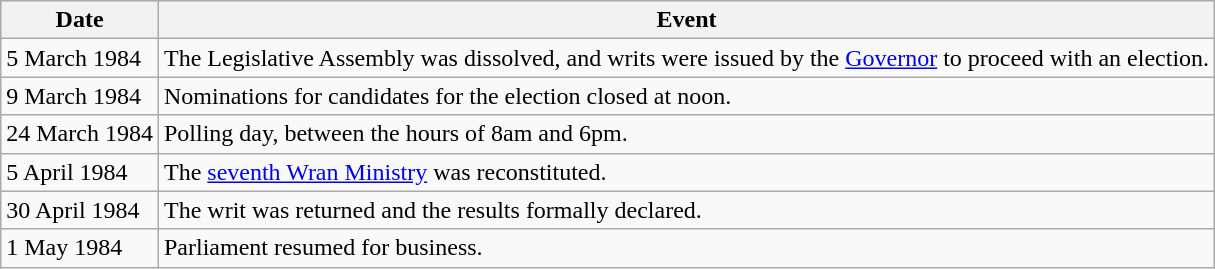<table class="wikitable">
<tr>
<th>Date</th>
<th>Event</th>
</tr>
<tr>
<td>5 March 1984</td>
<td>The Legislative Assembly was dissolved, and writs were issued by the <a href='#'>Governor</a> to proceed with an election.</td>
</tr>
<tr>
<td>9 March 1984</td>
<td>Nominations for candidates for the election closed at noon.</td>
</tr>
<tr>
<td>24 March 1984</td>
<td>Polling day, between the hours of 8am and 6pm.</td>
</tr>
<tr>
<td>5 April 1984</td>
<td>The <a href='#'>seventh Wran Ministry</a> was reconstituted.</td>
</tr>
<tr>
<td>30 April 1984</td>
<td>The writ was returned and the results formally declared.</td>
</tr>
<tr>
<td>1 May 1984</td>
<td>Parliament resumed for business.</td>
</tr>
</table>
